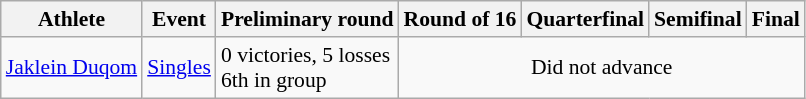<table class=wikitable style="font-size:90%">
<tr>
<th>Athlete</th>
<th>Event</th>
<th>Preliminary round</th>
<th>Round of 16</th>
<th>Quarterfinal</th>
<th>Semifinal</th>
<th>Final</th>
</tr>
<tr>
<td><a href='#'>Jaklein Duqom</a></td>
<td><a href='#'>Singles</a></td>
<td>0 victories, 5 losses<br>6th in group</td>
<td align=center colspan=4>Did not advance</td>
</tr>
</table>
